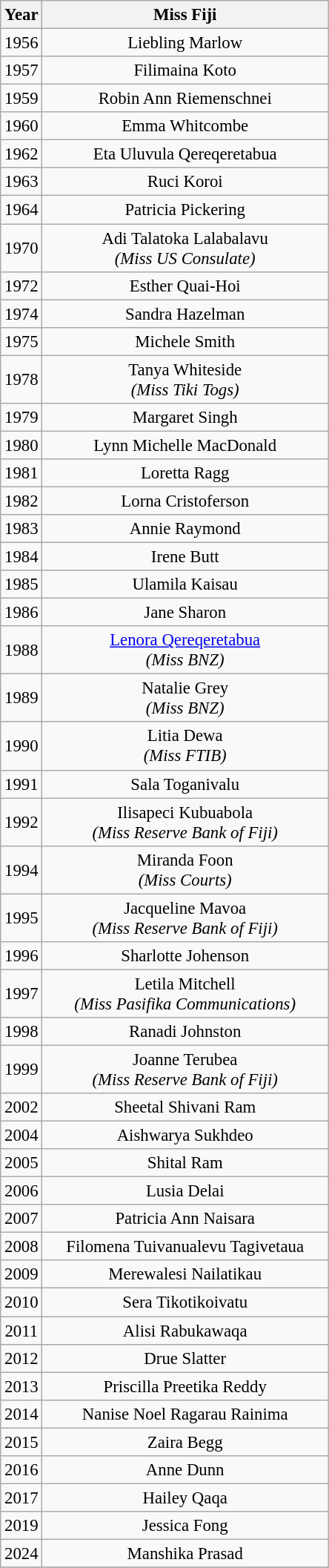<table class="wikitable sortable" style="font-size:95%; text-align:center;">
<tr>
<th !width="60">Year</th>
<th width="250">Miss Fiji</th>
</tr>
<tr>
<td>1956</td>
<td>Liebling Marlow</td>
</tr>
<tr>
<td>1957</td>
<td>Filimaina Koto</td>
</tr>
<tr>
<td>1959</td>
<td>Robin Ann Riemenschnei</td>
</tr>
<tr>
<td>1960</td>
<td>Emma Whitcombe</td>
</tr>
<tr>
<td>1962</td>
<td>Eta Uluvula Qereqeretabua</td>
</tr>
<tr>
<td>1963</td>
<td>Ruci Koroi</td>
</tr>
<tr>
<td>1964</td>
<td>Patricia Pickering</td>
</tr>
<tr>
<td>1970</td>
<td>Adi Talatoka Lalabalavu<br><em>(Miss US Consulate)</em></td>
</tr>
<tr>
<td>1972</td>
<td>Esther Quai-Hoi</td>
</tr>
<tr>
<td>1974</td>
<td>Sandra Hazelman</td>
</tr>
<tr>
<td>1975</td>
<td>Michele Smith</td>
</tr>
<tr>
<td>1978</td>
<td>Tanya Whiteside<br><em>(Miss Tiki Togs)</em></td>
</tr>
<tr>
<td>1979</td>
<td>Margaret Singh</td>
</tr>
<tr>
<td>1980</td>
<td>Lynn Michelle MacDonald</td>
</tr>
<tr>
<td>1981</td>
<td>Loretta Ragg</td>
</tr>
<tr>
<td>1982</td>
<td>Lorna Cristoferson</td>
</tr>
<tr>
<td>1983</td>
<td>Annie Raymond</td>
</tr>
<tr>
<td>1984</td>
<td>Irene Butt</td>
</tr>
<tr>
<td>1985</td>
<td>Ulamila Kaisau</td>
</tr>
<tr>
<td>1986</td>
<td>Jane Sharon</td>
</tr>
<tr>
<td>1988</td>
<td><a href='#'>Lenora Qereqeretabua</a><br><em>(Miss BNZ)</em></td>
</tr>
<tr>
<td>1989</td>
<td>Natalie Grey<br><em>(Miss BNZ)</em></td>
</tr>
<tr>
<td>1990</td>
<td>Litia Dewa<br><em>(Miss FTIB)</em></td>
</tr>
<tr>
<td>1991</td>
<td>Sala Toganivalu</td>
</tr>
<tr>
<td>1992</td>
<td>Ilisapeci Kubuabola<br><em>(Miss Reserve Bank of Fiji)</em></td>
</tr>
<tr>
<td>1994</td>
<td>Miranda Foon<br><em>(Miss Courts)</em></td>
</tr>
<tr>
<td>1995</td>
<td>Jacqueline Mavoa<br><em>(Miss Reserve Bank of Fiji)</em></td>
</tr>
<tr>
<td>1996</td>
<td>Sharlotte Johenson</td>
</tr>
<tr>
<td>1997</td>
<td>Letila Mitchell<br><em>(Miss Pasifika Communications)</em></td>
</tr>
<tr>
<td>1998</td>
<td>Ranadi Johnston</td>
</tr>
<tr>
<td>1999</td>
<td>Joanne Terubea<br><em>(Miss Reserve Bank of Fiji)</em></td>
</tr>
<tr>
<td>2002</td>
<td>Sheetal Shivani Ram</td>
</tr>
<tr>
<td>2004</td>
<td>Aishwarya Sukhdeo</td>
</tr>
<tr>
<td>2005</td>
<td>Shital Ram</td>
</tr>
<tr>
<td>2006</td>
<td>Lusia Delai</td>
</tr>
<tr>
<td>2007</td>
<td>Patricia Ann Naisara</td>
</tr>
<tr>
<td>2008</td>
<td>Filomena Tuivanualevu Tagivetaua</td>
</tr>
<tr>
<td>2009</td>
<td>Merewalesi Nailatikau</td>
</tr>
<tr>
<td>2010</td>
<td>Sera Tikotikoivatu</td>
</tr>
<tr>
<td>2011</td>
<td>Alisi Rabukawaqa</td>
</tr>
<tr>
<td>2012</td>
<td>Drue Slatter</td>
</tr>
<tr>
<td>2013</td>
<td>Priscilla Preetika Reddy</td>
</tr>
<tr>
<td>2014</td>
<td>Nanise Noel Ragarau Rainima</td>
</tr>
<tr>
<td>2015</td>
<td>Zaira Begg</td>
</tr>
<tr>
<td>2016</td>
<td>Anne Dunn</td>
</tr>
<tr>
<td>2017</td>
<td>Hailey Qaqa</td>
</tr>
<tr>
<td>2019</td>
<td>Jessica Fong</td>
</tr>
<tr>
<td>2024</td>
<td>Manshika Prasad</td>
</tr>
<tr>
</tr>
</table>
